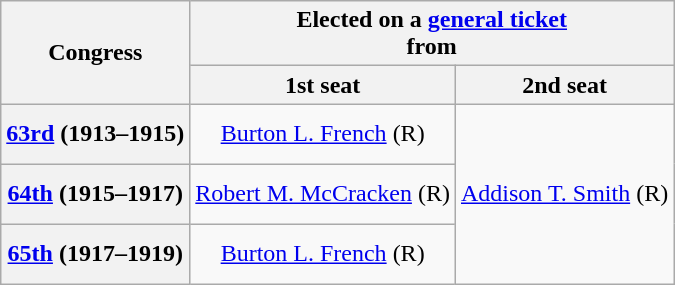<table class=wikitable style="text-align:center">
<tr>
<th scope="col" rowspan=2>Congress</th>
<th scope="colgroup" colspan=2>Elected on a <a href='#'>general ticket</a><br>from </th>
</tr>
<tr>
<th scope="col">1st seat</th>
<th scope="col">2nd seat</th>
</tr>
<tr style="height:2.5em">
<th scope="row"><a href='#'>63rd</a> (1913–1915)</th>
<td><a href='#'>Burton L. French</a> (R)</td>
<td rowspan=3 ><a href='#'>Addison T. Smith</a> (R)</td>
</tr>
<tr style="height:2.5em">
<th scope="row"><a href='#'>64th</a> (1915–1917)</th>
<td><a href='#'>Robert M. McCracken</a> (R)</td>
</tr>
<tr style="height:2.5em">
<th scope="row"><a href='#'>65th</a> (1917–1919)</th>
<td><a href='#'>Burton L. French</a> (R)</td>
</tr>
</table>
